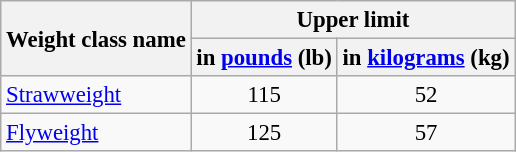<table class="wikitable" style="font-size:95%;">
<tr>
<th rowspan="2">Weight class name</th>
<th colspan="2">Upper limit</th>
</tr>
<tr>
<th>in <a href='#'>pounds</a> (lb)</th>
<th>in <a href='#'>kilograms</a> (kg)</th>
</tr>
<tr align="center">
<td align="left"><a href='#'>Strawweight</a></td>
<td>115</td>
<td>52</td>
</tr>
<tr align="center">
<td align="left"><a href='#'>Flyweight</a></td>
<td>125</td>
<td>57</td>
</tr>
</table>
